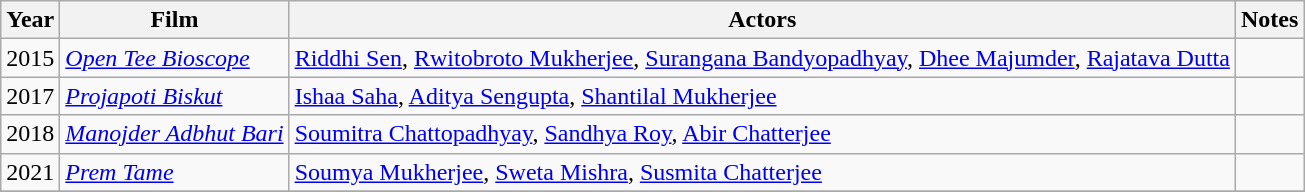<table class="wikitable sortable">
<tr>
<th>Year</th>
<th>Film</th>
<th>Actors</th>
<th>Notes</th>
</tr>
<tr>
<td>2015</td>
<td><em><a href='#'>Open Tee Bioscope</a></em></td>
<td><a href='#'>Riddhi Sen</a>, <a href='#'>Rwitobroto Mukherjee</a>, <a href='#'>Surangana Bandyopadhyay</a>, <a href='#'>Dhee Majumder</a>, <a href='#'>Rajatava Dutta</a></td>
<td></td>
</tr>
<tr>
<td>2017</td>
<td><em><a href='#'>Projapoti Biskut</a></em></td>
<td><a href='#'>Ishaa Saha</a>, <a href='#'>Aditya Sengupta</a>, <a href='#'>Shantilal Mukherjee</a></td>
<td></td>
</tr>
<tr>
<td>2018</td>
<td><em><a href='#'>Manojder Adbhut Bari</a></em></td>
<td><a href='#'>Soumitra Chattopadhyay</a>, <a href='#'>Sandhya Roy</a>, <a href='#'>Abir Chatterjee</a></td>
<td></td>
</tr>
<tr>
<td>2021</td>
<td><em><a href='#'>Prem Tame</a></em></td>
<td><a href='#'>Soumya Mukherjee</a>, <a href='#'>Sweta Mishra</a>, <a href='#'>Susmita Chatterjee</a></td>
<td></td>
</tr>
<tr>
</tr>
</table>
